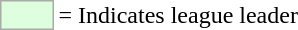<table>
<tr>
<td style="background:#DDFFDD; border:1px solid #aaa; width:2em;"></td>
<td>= Indicates league leader</td>
</tr>
</table>
